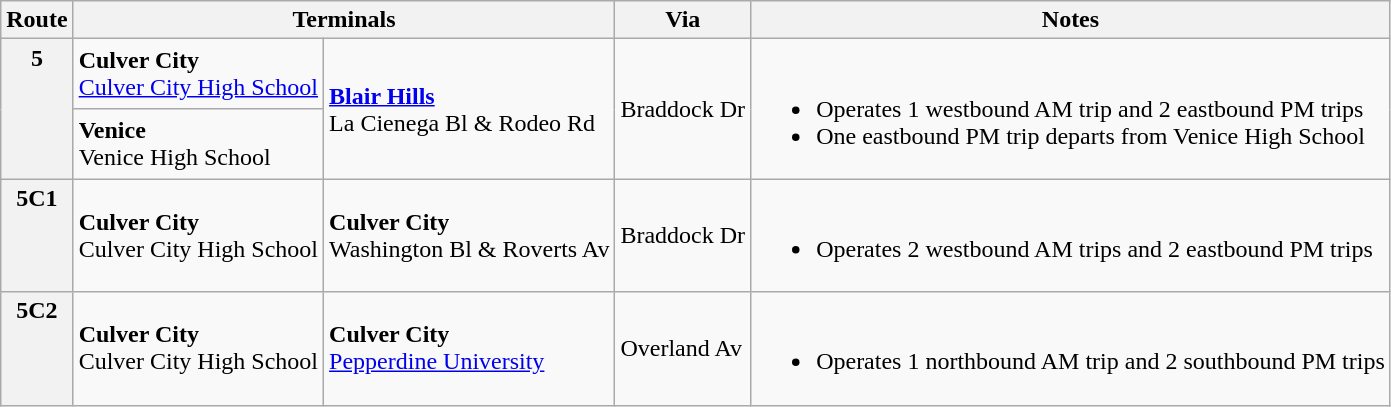<table class="wikitable">
<tr>
<th>Route</th>
<th colspan="2">Terminals</th>
<th>Via</th>
<th>Notes</th>
</tr>
<tr>
<th rowspan="2" style="vertical-align:top">5</th>
<td><strong>Culver City</strong><br><a href='#'>Culver City High School</a></td>
<td rowspan="2"><strong><a href='#'>Blair Hills</a></strong><br>La Cienega Bl & Rodeo Rd</td>
<td rowspan="2">Braddock Dr</td>
<td rowspan="2"><br><ul><li>Operates 1 westbound AM trip and 2 eastbound PM trips</li><li>One eastbound PM trip departs from Venice High School</li></ul></td>
</tr>
<tr>
<td><strong>Venice</strong><br>Venice High School</td>
</tr>
<tr>
<th style="vertical-align:top">5C1</th>
<td><strong>Culver City</strong><br>Culver City High School</td>
<td><strong>Culver City</strong><br>Washington Bl & Roverts Av</td>
<td>Braddock Dr</td>
<td><br><ul><li>Operates 2 westbound AM trips and 2 eastbound PM trips</li></ul></td>
</tr>
<tr>
<th style="vertical-align:top">5C2</th>
<td><strong>Culver City</strong><br>Culver City High School</td>
<td><strong>Culver City</strong><br><a href='#'>Pepperdine University</a></td>
<td>Overland Av</td>
<td><br><ul><li>Operates 1 northbound AM trip and 2 southbound PM trips</li></ul></td>
</tr>
</table>
